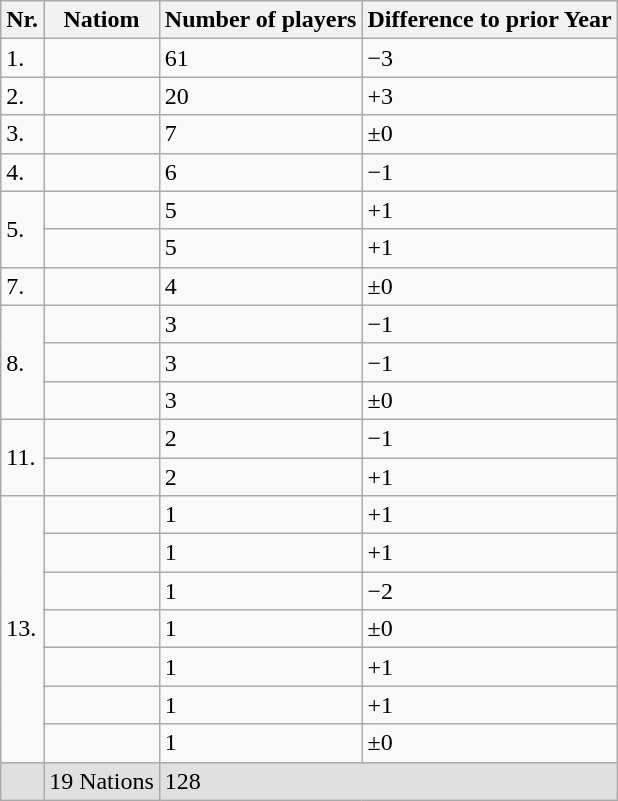<table class="wikitable sortable">
<tr>
<th>Nr.</th>
<th>Natiom</th>
<th>Number of players</th>
<th>Difference to prior Year</th>
</tr>
<tr>
<td>1.</td>
<td></td>
<td>61</td>
<td>−3</td>
</tr>
<tr>
<td>2.</td>
<td></td>
<td>20</td>
<td>+3</td>
</tr>
<tr>
<td>3.</td>
<td></td>
<td>7</td>
<td>±0</td>
</tr>
<tr>
<td>4.</td>
<td></td>
<td>6</td>
<td>−1</td>
</tr>
<tr>
<td rowspan=2>5.</td>
<td></td>
<td>5</td>
<td>+1</td>
</tr>
<tr>
<td></td>
<td>5</td>
<td>+1</td>
</tr>
<tr>
<td>7.</td>
<td></td>
<td>4</td>
<td>±0</td>
</tr>
<tr>
<td rowspan=3>8.</td>
<td></td>
<td>3</td>
<td>−1</td>
</tr>
<tr>
<td></td>
<td>3</td>
<td>−1</td>
</tr>
<tr>
<td></td>
<td>3</td>
<td>±0</td>
</tr>
<tr>
<td rowspan=2>11.</td>
<td></td>
<td>2</td>
<td>−1</td>
</tr>
<tr>
<td></td>
<td>2</td>
<td>+1</td>
</tr>
<tr>
<td rowspan=7>13.</td>
<td></td>
<td>1</td>
<td>+1</td>
</tr>
<tr>
<td></td>
<td>1</td>
<td>+1</td>
</tr>
<tr>
<td></td>
<td>1</td>
<td>−2</td>
</tr>
<tr>
<td></td>
<td>1</td>
<td>±0</td>
</tr>
<tr>
<td></td>
<td>1</td>
<td>+1</td>
</tr>
<tr>
<td></td>
<td>1</td>
<td>+1</td>
</tr>
<tr>
<td></td>
<td>1</td>
<td>±0</td>
</tr>
<tr bgcolor="#E0E0E0">
<td></td>
<td>19 Nations</td>
<td colspan=2>128</td>
</tr>
</table>
